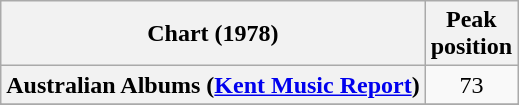<table class="wikitable sortable plainrowheaders">
<tr>
<th>Chart (1978)</th>
<th>Peak<br>position</th>
</tr>
<tr>
<th scope="row">Australian Albums (<a href='#'>Kent Music Report</a>)</th>
<td align="center">73</td>
</tr>
<tr>
</tr>
<tr>
</tr>
<tr>
</tr>
<tr>
</tr>
</table>
